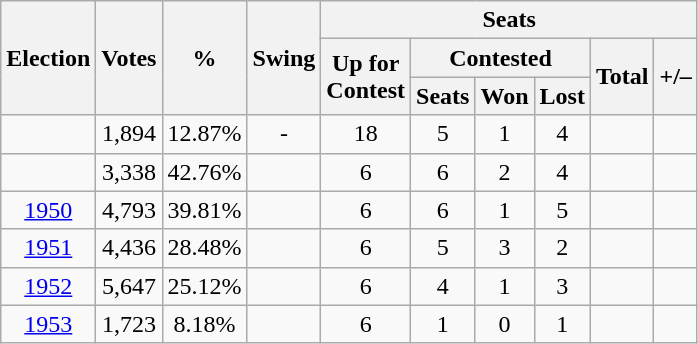<table class=wikitable style="text-align: center;">
<tr>
<th rowspan=3>Election</th>
<th rowspan=3>Votes</th>
<th rowspan=3>%</th>
<th rowspan=3>Swing</th>
<th colspan=6>Seats</th>
</tr>
<tr>
<th rowspan=2>Up for<br>Contest</th>
<th colspan=3>Contested</th>
<th rowspan=2>Total</th>
<th rowspan=2>+/–</th>
</tr>
<tr>
<th>Seats</th>
<th>Won</th>
<th>Lost</th>
</tr>
<tr>
<td><a href='#'></a></td>
<td>1,894</td>
<td>12.87%</td>
<td>-</td>
<td>18</td>
<td>5</td>
<td>1</td>
<td>4</td>
<td></td>
<td></td>
</tr>
<tr>
<td><a href='#'></a></td>
<td>3,338</td>
<td>42.76%</td>
<td></td>
<td>6</td>
<td>6</td>
<td>2</td>
<td>4</td>
<td></td>
<td></td>
</tr>
<tr>
<td><a href='#'>1950</a></td>
<td>4,793</td>
<td>39.81%</td>
<td></td>
<td>6</td>
<td>6</td>
<td>1</td>
<td>5</td>
<td></td>
<td></td>
</tr>
<tr>
<td><a href='#'>1951</a></td>
<td>4,436</td>
<td>28.48%</td>
<td></td>
<td>6</td>
<td>5</td>
<td>3</td>
<td>2</td>
<td></td>
<td></td>
</tr>
<tr>
<td><a href='#'>1952</a></td>
<td>5,647</td>
<td>25.12%</td>
<td></td>
<td>6</td>
<td>4</td>
<td>1</td>
<td>3</td>
<td></td>
<td></td>
</tr>
<tr>
<td><a href='#'>1953</a></td>
<td>1,723</td>
<td>8.18%</td>
<td></td>
<td>6</td>
<td>1</td>
<td>0</td>
<td>1</td>
<td></td>
<td></td>
</tr>
</table>
